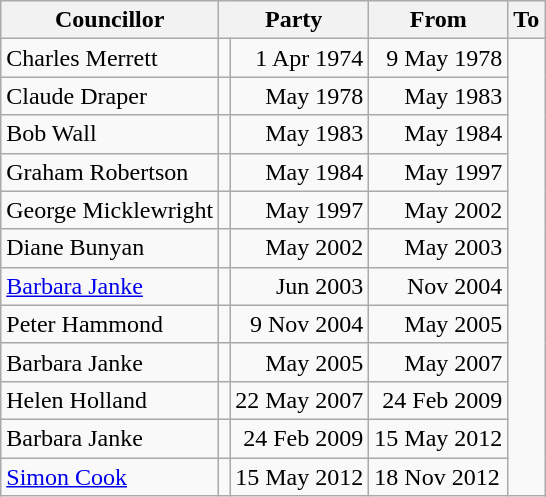<table class=wikitable>
<tr>
<th>Councillor</th>
<th colspan=2>Party</th>
<th>From</th>
<th>To</th>
</tr>
<tr>
<td>Charles Merrett</td>
<td></td>
<td align=right>1 Apr 1974</td>
<td align=right>9 May 1978</td>
</tr>
<tr>
<td>Claude Draper</td>
<td></td>
<td align=right>May 1978</td>
<td align=right>May 1983</td>
</tr>
<tr>
<td>Bob Wall</td>
<td></td>
<td align=right>May 1983</td>
<td align=right>May 1984</td>
</tr>
<tr>
<td>Graham Robertson</td>
<td></td>
<td align=right>May 1984</td>
<td align=right>May 1997</td>
</tr>
<tr>
<td>George Micklewright</td>
<td></td>
<td align=right>May 1997</td>
<td align=right>May 2002</td>
</tr>
<tr>
<td>Diane Bunyan</td>
<td></td>
<td align=right>May 2002</td>
<td align=right>May 2003</td>
</tr>
<tr>
<td><a href='#'>Barbara Janke</a></td>
<td></td>
<td align=right>Jun 2003</td>
<td align=right>Nov 2004</td>
</tr>
<tr>
<td>Peter Hammond</td>
<td></td>
<td align=right>9 Nov 2004</td>
<td align=right>May 2005</td>
</tr>
<tr>
<td>Barbara Janke</td>
<td></td>
<td align=right>May 2005</td>
<td align=right>May 2007</td>
</tr>
<tr>
<td>Helen Holland</td>
<td></td>
<td align=right>22 May 2007</td>
<td align=right>24 Feb 2009</td>
</tr>
<tr>
<td>Barbara Janke</td>
<td></td>
<td align=right>24 Feb 2009</td>
<td align=right>15 May 2012</td>
</tr>
<tr>
<td><a href='#'>Simon Cook</a></td>
<td></td>
<td align=right>15 May 2012</td>
<td>18 Nov 2012</td>
</tr>
</table>
